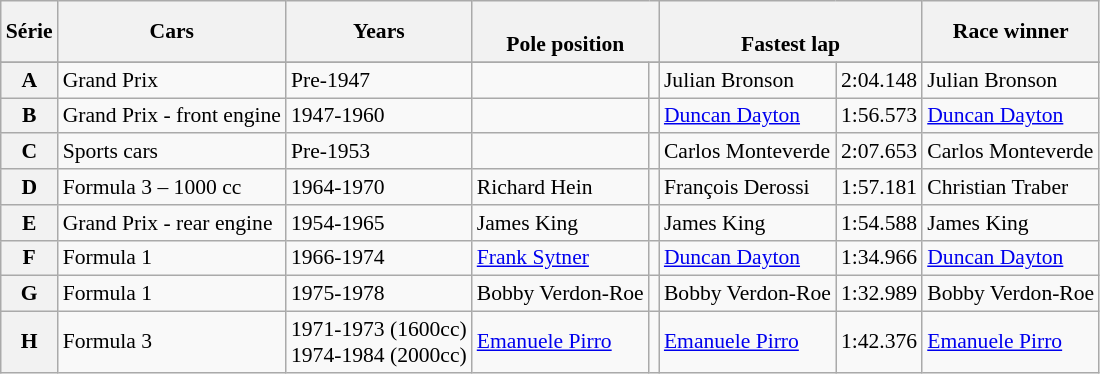<table class="wikitable" style="font-size:90%">
<tr>
<th>Série</th>
<th>Cars</th>
<th>Years</th>
<th colspan=2><br>Pole position</th>
<th colspan=2><br>Fastest lap</th>
<th>Race winner</th>
</tr>
<tr>
</tr>
<tr>
<th>A</th>
<td>Grand Prix</td>
<td>Pre-1947</td>
<td align=left></td>
<td></td>
<td align=left> Julian Bronson</td>
<td>2:04.148</td>
<td align=left> Julian Bronson</td>
</tr>
<tr>
<th>B</th>
<td>Grand Prix - front engine</td>
<td>1947-1960</td>
<td align=left></td>
<td></td>
<td align=left> <a href='#'>Duncan Dayton</a></td>
<td>1:56.573</td>
<td align=left> <a href='#'>Duncan Dayton</a></td>
</tr>
<tr>
<th>C</th>
<td>Sports cars</td>
<td>Pre-1953</td>
<td align=left></td>
<td></td>
<td align=left> Carlos Monteverde</td>
<td>2:07.653</td>
<td align=left> Carlos Monteverde</td>
</tr>
<tr>
<th>D</th>
<td>Formula 3 – 1000 cc</td>
<td>1964-1970</td>
<td align=left> Richard Hein</td>
<td></td>
<td align=left> François Derossi</td>
<td>1:57.181</td>
<td align=left> Christian Traber</td>
</tr>
<tr>
<th>E</th>
<td>Grand Prix - rear engine</td>
<td>1954-1965</td>
<td align=left> James King</td>
<td></td>
<td align=left> James King</td>
<td>1:54.588</td>
<td align=left> James King</td>
</tr>
<tr>
<th>F</th>
<td>Formula 1</td>
<td>1966-1974</td>
<td align=left> <a href='#'>Frank Sytner</a></td>
<td></td>
<td align=left> <a href='#'>Duncan Dayton</a></td>
<td>1:34.966</td>
<td align=left> <a href='#'>Duncan Dayton</a></td>
</tr>
<tr>
<th>G</th>
<td>Formula 1</td>
<td>1975-1978</td>
<td align=left> Bobby Verdon-Roe</td>
<td></td>
<td align=left> Bobby Verdon-Roe</td>
<td>1:32.989</td>
<td align=left> Bobby Verdon-Roe</td>
</tr>
<tr>
<th>H</th>
<td>Formula 3</td>
<td>1971-1973 (1600cc)<br>1974-1984 (2000cc)</td>
<td align=left> <a href='#'>Emanuele Pirro</a></td>
<td></td>
<td align=left> <a href='#'>Emanuele Pirro</a></td>
<td>1:42.376</td>
<td align=left> <a href='#'>Emanuele Pirro</a></td>
</tr>
</table>
